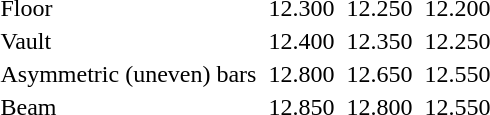<table>
<tr>
<td>Floor</td>
<td></td>
<td>12.300</td>
<td></td>
<td>12.250</td>
<td></td>
<td>12.200</td>
</tr>
<tr>
<td>Vault</td>
<td></td>
<td>12.400</td>
<td></td>
<td>12.350</td>
<td></td>
<td>12.250</td>
</tr>
<tr>
<td>Asymmetric (uneven) bars</td>
<td></td>
<td>12.800</td>
<td></td>
<td>12.650</td>
<td><br></td>
<td>12.550</td>
</tr>
<tr>
<td>Beam</td>
<td></td>
<td>12.850</td>
<td></td>
<td>12.800</td>
<td></td>
<td>12.550</td>
</tr>
</table>
